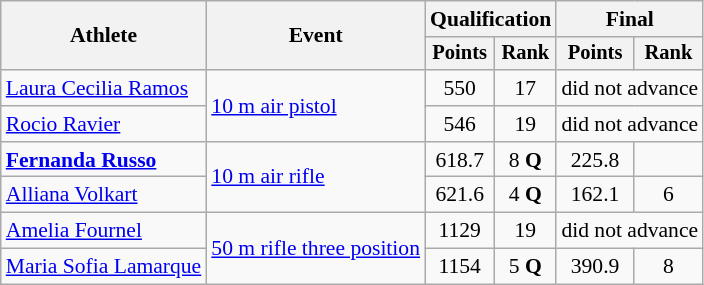<table class="wikitable" style="font-size:90%;text-align:center">
<tr>
<th rowspan=2>Athlete</th>
<th rowspan=2>Event</th>
<th colspan=2>Qualification</th>
<th colspan=2>Final</th>
</tr>
<tr style=font-size:95%>
<th>Points</th>
<th>Rank</th>
<th>Points</th>
<th>Rank</th>
</tr>
<tr>
<td style="text-align:left"><a href='#'>Laura Cecilia Ramos</a></td>
<td style="text-align:left" rowspan=2><a href='#'>10 m air pistol</a></td>
<td>550</td>
<td>17</td>
<td colspan=2>did not advance</td>
</tr>
<tr>
<td style="text-align:left"><a href='#'>Rocio Ravier</a></td>
<td>546</td>
<td>19</td>
<td colspan=2>did not advance</td>
</tr>
<tr>
<td style="text-align:left"><strong><a href='#'>Fernanda Russo</a></strong></td>
<td style="text-align:left" rowspan=2><a href='#'>10 m air rifle</a></td>
<td>618.7</td>
<td>8 <strong>Q</strong></td>
<td>225.8</td>
<td></td>
</tr>
<tr>
<td style="text-align:left"><a href='#'>Alliana Volkart</a></td>
<td>621.6</td>
<td>4 <strong>Q</strong></td>
<td>162.1</td>
<td>6</td>
</tr>
<tr>
<td style="text-align:left"><a href='#'>Amelia Fournel</a></td>
<td style="text-align:left" rowspan=2><a href='#'>50 m rifle three position</a></td>
<td>1129</td>
<td>19</td>
<td colspan=2>did not advance</td>
</tr>
<tr>
<td style="text-align:left"><a href='#'>Maria Sofia Lamarque</a></td>
<td>1154</td>
<td>5 <strong>Q</strong></td>
<td>390.9</td>
<td>8</td>
</tr>
</table>
